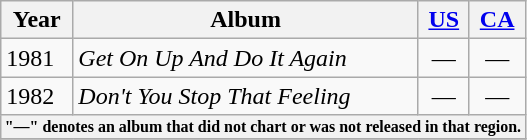<table class="wikitable">
<tr>
<th>Year</th>
<th>Album</th>
<th><a href='#'>US</a></th>
<th><a href='#'>CA</a></th>
</tr>
<tr>
<td>1981</td>
<td><em>Get On Up And Do It Again</em></td>
<td align="center">—</td>
<td align="center">—</td>
</tr>
<tr>
<td>1982</td>
<td><em>Don't You Stop That Feeling</em></td>
<td align="center">—</td>
<td align="center">—</td>
</tr>
<tr>
<th colspan="4" style="font-size: 8pt">"—" denotes an album that did not chart or was not released in that region.</th>
</tr>
<tr>
</tr>
</table>
